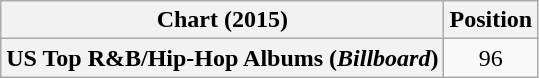<table class="wikitable plainrowheaders" style="text-align:center">
<tr>
<th scope="col">Chart (2015)</th>
<th scope="col">Position</th>
</tr>
<tr>
<th scope="row">US Top R&B/Hip-Hop Albums (<em>Billboard</em>)</th>
<td>96</td>
</tr>
</table>
